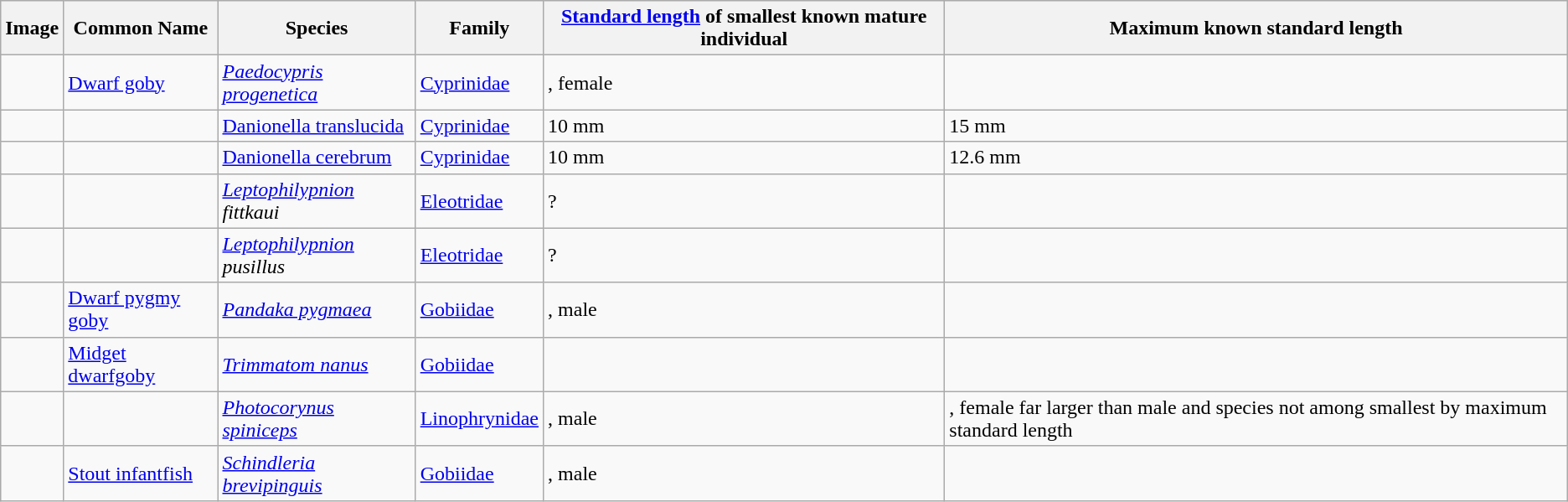<table class="sortable wikitable">
<tr style="background:#ececec;">
<th>Image</th>
<th>Common Name</th>
<th>Species</th>
<th>Family</th>
<th><a href='#'>Standard length</a> of smallest known mature individual</th>
<th>Maximum known standard length</th>
</tr>
<tr>
<td></td>
<td><a href='#'>Dwarf goby</a></td>
<td><em><a href='#'>Paedocypris progenetica</a></em></td>
<td><a href='#'>Cyprinidae</a></td>
<td>, female</td>
<td></td>
</tr>
<tr>
<td></td>
<td></td>
<td><a href='#'>Danionella translucida</a></td>
<td><a href='#'>Cyprinidae</a></td>
<td>10 mm </td>
<td>15 mm</td>
</tr>
<tr>
<td></td>
<td></td>
<td><a href='#'>Danionella cerebrum</a></td>
<td><a href='#'>Cyprinidae</a></td>
<td>10 mm</td>
<td>12.6 mm</td>
</tr>
<tr>
<td></td>
<td></td>
<td><em><a href='#'>Leptophilypnion</a> fittkaui</em></td>
<td><a href='#'>Eleotridae</a></td>
<td>?</td>
<td></td>
</tr>
<tr>
<td></td>
<td></td>
<td><em><a href='#'>Leptophilypnion</a> pusillus</em></td>
<td><a href='#'>Eleotridae</a></td>
<td>?</td>
<td></td>
</tr>
<tr>
<td></td>
<td><a href='#'>Dwarf pygmy goby</a></td>
<td><em><a href='#'>Pandaka pygmaea</a></em></td>
<td><a href='#'>Gobiidae</a></td>
<td>, male</td>
<td></td>
</tr>
<tr>
<td></td>
<td><a href='#'>Midget dwarfgoby</a></td>
<td><em><a href='#'>Trimmatom nanus</a></em></td>
<td><a href='#'>Gobiidae</a></td>
<td></td>
<td></td>
</tr>
<tr>
<td></td>
<td></td>
<td><em><a href='#'>Photocorynus spiniceps</a></em></td>
<td><a href='#'>Linophrynidae</a></td>
<td>, male</td>
<td>, female far larger than male and species not among smallest by maximum standard length</td>
</tr>
<tr>
<td></td>
<td><a href='#'>Stout infantfish</a></td>
<td><em><a href='#'>Schindleria brevipinguis</a></em></td>
<td><a href='#'>Gobiidae</a></td>
<td>, male</td>
<td></td>
</tr>
</table>
